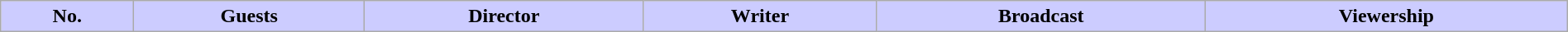<table class="wikitable" width="100%">
<tr>
<th scope="col" style="background:#CCCCFF;">No.</th>
<th scope="col" style="background:#CCCCFF;">Guests</th>
<th scope="col" style="background:#CCCCFF;">Director</th>
<th scope="col" style="background:#CCCCFF;">Writer</th>
<th scope="col" style="background:#CCCCFF;">Broadcast</th>
<th scope="col" style="background:#CCCCFF;">Viewership<br>




</th>
</tr>
</table>
